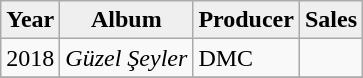<table class="wikitable">
<tr>
<th style="background:#efefef;">Year</th>
<th style="background:#efefef;">Album</th>
<th style="background:#efefef;">Producer</th>
<th style="background:#efefef;">Sales</th>
</tr>
<tr>
<td>2018</td>
<td><em>Güzel Şeyler</em></td>
<td>DMC</td>
<td></td>
</tr>
<tr>
</tr>
</table>
